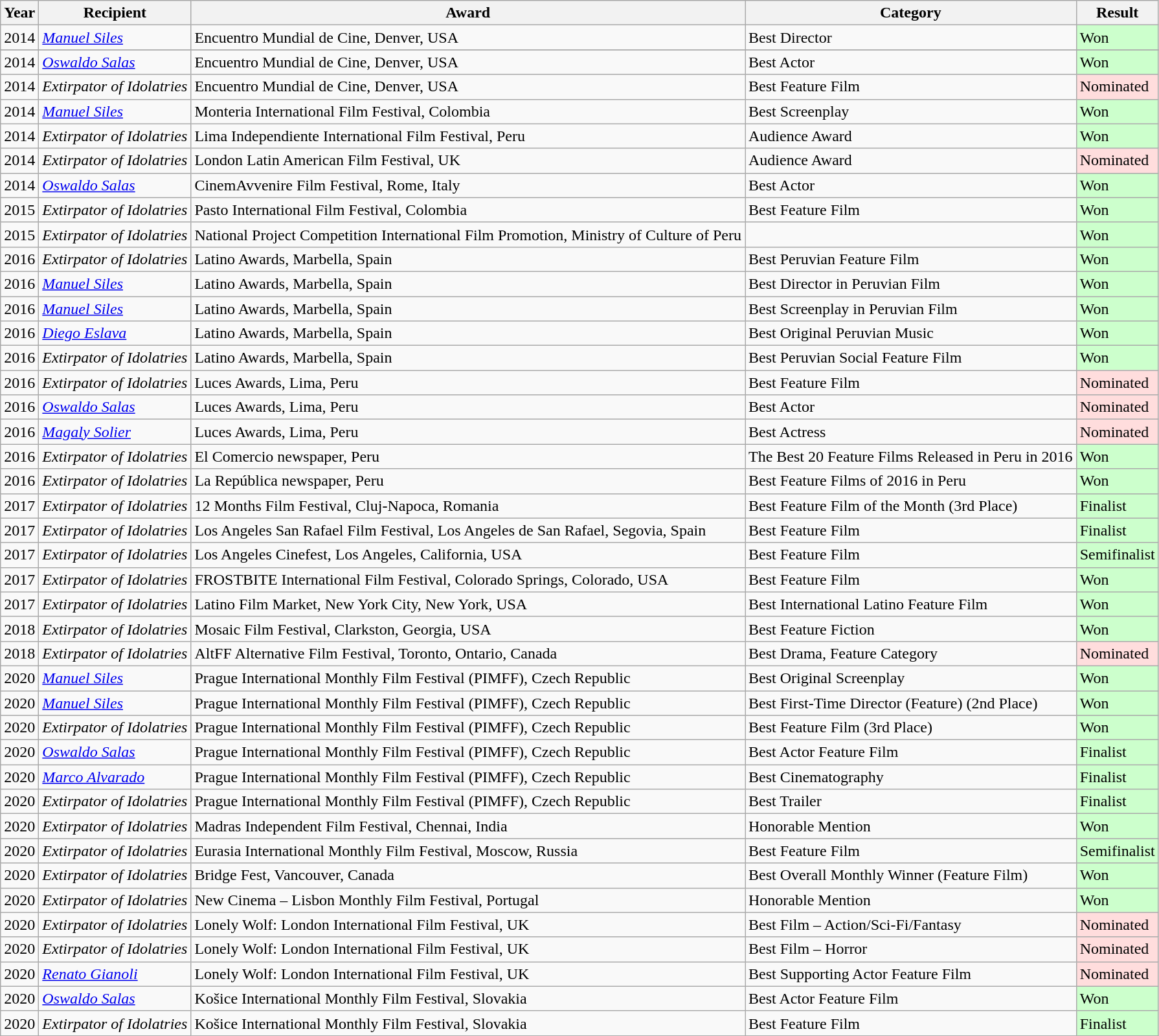<table class="wikitable" style="font-size:100%;">
<tr>
<th>Year</th>
<th>Recipient</th>
<th>Award</th>
<th>Category</th>
<th>Result</th>
</tr>
<tr>
<td rowspan=1>2014</td>
<td rowspan=1><em><a href='#'>Manuel Siles</a></em></td>
<td rowspan=1>Encuentro Mundial de Cine, Denver, USA</td>
<td rowspan=1>Best Director</td>
<td style="background:#cfc;">Won</td>
</tr>
<tr>
</tr>
<tr>
<td rowspan=1>2014</td>
<td rowspan=1><em><a href='#'>Oswaldo Salas</a></em></td>
<td rowspan=1>Encuentro Mundial de Cine, Denver, USA</td>
<td rowspan=1>Best Actor</td>
<td style="background:#cfc;">Won</td>
</tr>
<tr>
<td rowspan=1>2014</td>
<td rowspan=1><em>Extirpator of Idolatries</em></td>
<td rowspan=1>Encuentro Mundial de Cine, Denver, USA</td>
<td rowspan=1>Best Feature Film</td>
<td style="background:#fdd;">Nominated</td>
</tr>
<tr>
<td rowspan=1>2014</td>
<td rowspan=1><em><a href='#'>Manuel Siles</a></em></td>
<td rowspan=1>Monteria International Film Festival, Colombia</td>
<td rowspan=1>Best Screenplay</td>
<td style="background:#cfc;">Won</td>
</tr>
<tr>
<td rowspan=1>2014</td>
<td rowspan=1><em>Extirpator of Idolatries</em></td>
<td rowspan=1>Lima Independiente International Film Festival, Peru</td>
<td rowspan=1>Audience Award</td>
<td style="background:#cfc;">Won</td>
</tr>
<tr>
<td rowspan=1>2014</td>
<td rowspan=1><em>Extirpator of Idolatries</em></td>
<td rowspan=1>London Latin American Film Festival, UK</td>
<td rowspan=1>Audience Award</td>
<td style="background:#fdd;">Nominated</td>
</tr>
<tr>
<td rowspan=1>2014</td>
<td rowspan=1><em><a href='#'>Oswaldo Salas</a></em></td>
<td rowspan=1>CinemAvvenire Film Festival, Rome, Italy</td>
<td rowspan=1>Best Actor</td>
<td style="background:#cfc;">Won</td>
</tr>
<tr>
<td rowspan=1>2015</td>
<td rowspan=1><em>Extirpator of Idolatries</em></td>
<td rowspan=1>Pasto International Film Festival, Colombia</td>
<td rowspan=1>Best Feature Film</td>
<td style="background:#cfc;">Won</td>
</tr>
<tr>
<td rowspan=1>2015</td>
<td rowspan=1><em>Extirpator of Idolatries</em></td>
<td rowspan=1>National Project Competition International Film Promotion, Ministry of Culture of Peru</td>
<td rowspan=1></td>
<td style="background:#cfc;">Won</td>
</tr>
<tr>
<td rowspan=1>2016</td>
<td rowspan=1><em>Extirpator of Idolatries</em></td>
<td rowspan=1>Latino Awards, Marbella, Spain</td>
<td rowspan=1>Best Peruvian Feature Film</td>
<td style="background:#cfc;">Won</td>
</tr>
<tr>
<td rowspan=1>2016</td>
<td rowspan=1><em><a href='#'>Manuel Siles</a></em></td>
<td rowspan=1>Latino Awards, Marbella, Spain</td>
<td rowspan=1>Best Director in Peruvian Film</td>
<td style="background:#cfc;">Won</td>
</tr>
<tr>
<td rowspan=1>2016</td>
<td rowspan=1><em><a href='#'>Manuel Siles</a></em></td>
<td rowspan=1>Latino Awards, Marbella, Spain</td>
<td rowspan=1>Best Screenplay in Peruvian Film</td>
<td style="background:#cfc;">Won</td>
</tr>
<tr>
<td rowspan=1>2016</td>
<td rowspan=1><em><a href='#'>Diego Eslava</a></em></td>
<td rowspan=1>Latino Awards, Marbella, Spain</td>
<td rowspan=1>Best Original Peruvian Music</td>
<td style="background:#cfc;">Won</td>
</tr>
<tr>
<td rowspan=1>2016</td>
<td rowspan=1><em>Extirpator of Idolatries</em></td>
<td rowspan=1>Latino Awards, Marbella, Spain</td>
<td rowspan=1>Best Peruvian Social Feature Film</td>
<td style="background:#cfc;">Won</td>
</tr>
<tr>
<td rowspan=1>2016</td>
<td rowspan=1><em>Extirpator of Idolatries</em></td>
<td rowspan=1>Luces Awards, Lima, Peru</td>
<td rowspan=1>Best Feature Film</td>
<td style="background:#fdd;">Nominated</td>
</tr>
<tr>
<td rowspan=1>2016</td>
<td rowspan=1><em><a href='#'>Oswaldo Salas</a></em></td>
<td rowspan=1>Luces Awards, Lima, Peru</td>
<td rowspan=1>Best Actor</td>
<td style="background:#fdd;">Nominated</td>
</tr>
<tr>
<td rowspan=1>2016</td>
<td rowspan=1><em><a href='#'>Magaly Solier</a></em></td>
<td rowspan=1>Luces Awards, Lima, Peru</td>
<td rowspan=1>Best Actress</td>
<td style="background:#fdd;">Nominated</td>
</tr>
<tr>
<td rowspan=1>2016</td>
<td rowspan=1><em>Extirpator of Idolatries</em></td>
<td rowspan=1>El Comercio newspaper, Peru</td>
<td rowspan=1>The Best 20 Feature Films Released in Peru in 2016</td>
<td style="background:#cfc;">Won</td>
</tr>
<tr>
<td rowspan=1>2016</td>
<td rowspan=1><em>Extirpator of Idolatries</em></td>
<td rowspan=1>La República newspaper, Peru</td>
<td rowspan=1>Best Feature Films of 2016 in Peru</td>
<td style="background:#cfc;">Won</td>
</tr>
<tr>
<td rowspan=1>2017</td>
<td rowspan=1><em>Extirpator of Idolatries</em></td>
<td rowspan=1>12 Months Film Festival, Cluj-Napoca, Romania</td>
<td rowspan=1>Best Feature Film of the Month (3rd Place)</td>
<td style="background:#cfc;">Finalist</td>
</tr>
<tr>
<td rowspan=1>2017</td>
<td rowspan=1><em>Extirpator of Idolatries</em></td>
<td rowspan=1>Los Angeles San Rafael Film Festival, Los Angeles de San Rafael, Segovia, Spain</td>
<td rowspan=1>Best Feature Film</td>
<td style="background:#cfc;">Finalist</td>
</tr>
<tr>
<td rowspan=1>2017</td>
<td rowspan=1><em>Extirpator of Idolatries</em></td>
<td rowspan=1>Los Angeles Cinefest, Los Angeles, California, USA</td>
<td rowspan=1>Best Feature Film</td>
<td style="background:#cfc;">Semifinalist</td>
</tr>
<tr>
<td rowspan=1>2017</td>
<td rowspan=1><em>Extirpator of Idolatries</em></td>
<td rowspan=1>FROSTBITE International Film Festival, Colorado Springs, Colorado, USA</td>
<td rowspan=1>Best Feature Film</td>
<td style="background:#cfc;">Won</td>
</tr>
<tr>
<td rowspan=1>2017</td>
<td rowspan=1><em>Extirpator of Idolatries</em></td>
<td rowspan=1>Latino Film Market, New York City, New York, USA</td>
<td rowspan=1>Best International Latino Feature Film</td>
<td style="background:#cfc;">Won</td>
</tr>
<tr>
<td rowspan=1>2018</td>
<td rowspan=1><em>Extirpator of Idolatries</em></td>
<td rowspan=1>Mosaic Film Festival, Clarkston, Georgia, USA</td>
<td rowspan=1>Best Feature Fiction</td>
<td style="background:#cfc;">Won</td>
</tr>
<tr>
<td rowspan=1>2018</td>
<td rowspan=1><em>Extirpator of Idolatries</em></td>
<td rowspan=1>AltFF Alternative Film Festival, Toronto, Ontario, Canada</td>
<td rowspan=1>Best Drama, Feature Category</td>
<td style="background:#fdd;">Nominated</td>
</tr>
<tr>
<td rowspan=1>2020</td>
<td rowspan=1><em><a href='#'>Manuel Siles</a></em></td>
<td rowspan=1>Prague International Monthly Film Festival (PIMFF), Czech Republic</td>
<td rowspan=1>Best Original Screenplay</td>
<td style="background:#cfc;">Won</td>
</tr>
<tr>
<td rowspan=1>2020</td>
<td rowspan=1><em><a href='#'>Manuel Siles</a></em></td>
<td rowspan=1>Prague International Monthly Film Festival (PIMFF), Czech Republic</td>
<td rowspan=1>Best First-Time Director (Feature) (2nd Place)</td>
<td style="background:#cfc;">Won</td>
</tr>
<tr>
<td rowspan=1>2020</td>
<td rowspan=1><em>Extirpator of Idolatries</em></td>
<td rowspan=1>Prague International Monthly Film Festival (PIMFF), Czech Republic</td>
<td rowspan=1>Best Feature Film (3rd Place)</td>
<td style="background:#cfc;">Won</td>
</tr>
<tr>
<td rowspan=1>2020</td>
<td rowspan=1><em><a href='#'>Oswaldo Salas</a></em></td>
<td rowspan=1>Prague International Monthly Film Festival (PIMFF), Czech Republic</td>
<td rowspan=1>Best Actor Feature Film</td>
<td style="background:#cfc;">Finalist</td>
</tr>
<tr>
<td rowspan=1>2020</td>
<td rowspan=1><em><a href='#'>Marco Alvarado</a></em></td>
<td rowspan=1>Prague International Monthly Film Festival (PIMFF), Czech Republic</td>
<td rowspan=1>Best Cinematography</td>
<td style="background:#cfc;">Finalist</td>
</tr>
<tr>
<td rowspan=1>2020</td>
<td rowspan=1><em>Extirpator of Idolatries</em></td>
<td rowspan=1>Prague International Monthly Film Festival (PIMFF), Czech Republic</td>
<td rowspan=1>Best Trailer</td>
<td style="background:#cfc;">Finalist</td>
</tr>
<tr>
<td rowspan=1>2020</td>
<td rowspan=1><em>Extirpator of Idolatries</em></td>
<td rowspan=1>Madras Independent Film Festival, Chennai, India</td>
<td rowspan=1>Honorable Mention</td>
<td style="background:#cfc;">Won</td>
</tr>
<tr>
<td rowspan=1>2020</td>
<td rowspan=1><em>Extirpator of Idolatries</em></td>
<td rowspan=1>Eurasia International Monthly Film Festival, Moscow, Russia</td>
<td rowspan=1>Best Feature Film</td>
<td style="background:#cfc;">Semifinalist</td>
</tr>
<tr>
<td rowspan=1>2020</td>
<td rowspan=1><em>Extirpator of Idolatries</em></td>
<td rowspan=1>Bridge Fest, Vancouver, Canada</td>
<td rowspan=1>Best Overall Monthly Winner (Feature Film)</td>
<td style="background:#cfc;">Won</td>
</tr>
<tr>
<td rowspan=1>2020</td>
<td rowspan=1><em>Extirpator of Idolatries</em></td>
<td rowspan=1>New Cinema – Lisbon Monthly Film Festival, Portugal</td>
<td rowspan=1>Honorable Mention</td>
<td style="background:#cfc;">Won</td>
</tr>
<tr>
<td rowspan=1>2020</td>
<td rowspan=1><em>Extirpator of Idolatries</em></td>
<td rowspan=1>Lonely Wolf: London International Film Festival, UK</td>
<td rowspan=1>Best Film – Action/Sci-Fi/Fantasy</td>
<td style="background:#fdd;">Nominated</td>
</tr>
<tr>
<td rowspan=1>2020</td>
<td rowspan=1><em>Extirpator of Idolatries</em></td>
<td rowspan=1>Lonely Wolf: London International Film Festival, UK</td>
<td rowspan=1>Best Film – Horror</td>
<td style="background:#fdd;">Nominated</td>
</tr>
<tr>
<td rowspan=1>2020</td>
<td rowspan=1><em><a href='#'>Renato Gianoli</a></em></td>
<td rowspan=1>Lonely Wolf: London International Film Festival, UK</td>
<td rowspan=1>Best Supporting Actor Feature Film</td>
<td style="background:#fdd;">Nominated</td>
</tr>
<tr>
<td rowspan=1>2020</td>
<td rowspan=1><em><a href='#'>Oswaldo Salas</a></em></td>
<td rowspan=1>Košice International Monthly Film Festival, Slovakia</td>
<td rowspan=1>Best Actor Feature Film</td>
<td style="background:#cfc;">Won</td>
</tr>
<tr>
<td rowspan=1>2020</td>
<td rowspan=1><em>Extirpator of Idolatries</em></td>
<td rowspan=1>Košice International Monthly Film Festival, Slovakia</td>
<td rowspan=1>Best Feature Film</td>
<td style="background:#cfc;">Finalist</td>
</tr>
</table>
